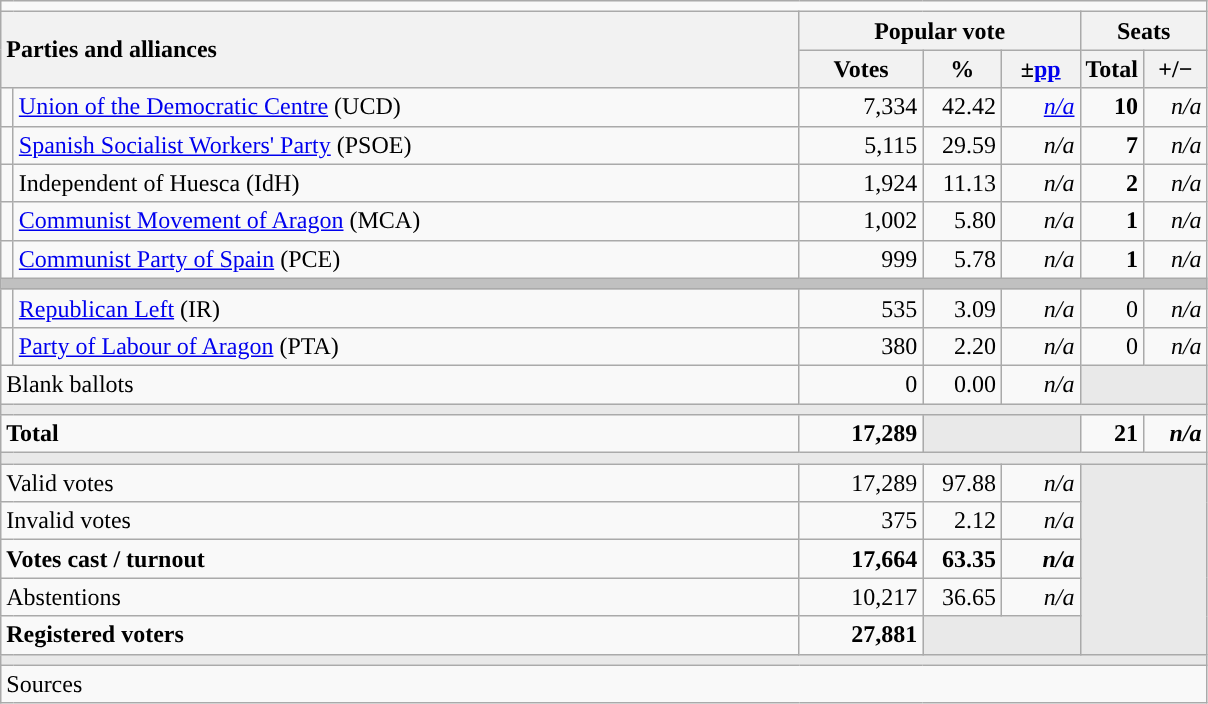<table class="wikitable" style="text-align:right;">
<tr>
<td colspan="7"></td>
</tr>
<tr>
<th style="text-align:left;" rowspan="2" colspan="2" width="525">Parties and alliances</th>
<th colspan="3">Popular vote</th>
<th colspan="2">Seats</th>
</tr>
<tr>
<th width="75">Votes</th>
<th width="45">%</th>
<th width="45">±<a href='#'>pp</a></th>
<th width="35">Total</th>
<th width="35">+/−</th>
</tr>
<tr>
<td width="1" style="color:inherit;background:"></td>
<td align="left"><a href='#'>Union of the Democratic Centre</a> (UCD)</td>
<td>7,334</td>
<td>42.42</td>
<td><em><a href='#'>n/a</a></em></td>
<td><strong>10</strong></td>
<td><em>n/a</em></td>
</tr>
<tr>
<td style="color:inherit;background:"></td>
<td align="left"><a href='#'>Spanish Socialist Workers' Party</a> (PSOE)</td>
<td>5,115</td>
<td>29.59</td>
<td><em>n/a</em></td>
<td><strong>7</strong></td>
<td><em>n/a</em></td>
</tr>
<tr>
<td style="color:inherit;background:"></td>
<td align="left">Independent of Huesca (IdH)</td>
<td>1,924</td>
<td>11.13</td>
<td><em>n/a</em></td>
<td><strong>2</strong></td>
<td><em>n/a</em></td>
</tr>
<tr>
<td style="color:inherit;background:"></td>
<td align="left"><a href='#'>Communist Movement of Aragon</a> (MCA)</td>
<td>1,002</td>
<td>5.80</td>
<td><em>n/a</em></td>
<td><strong>1</strong></td>
<td><em>n/a</em></td>
</tr>
<tr>
<td style="color:inherit;background:"></td>
<td align="left"><a href='#'>Communist Party of Spain</a> (PCE)</td>
<td>999</td>
<td>5.78</td>
<td><em>n/a</em></td>
<td><strong>1</strong></td>
<td><em>n/a</em></td>
</tr>
<tr>
<td colspan="7" bgcolor="#C0C0C0"></td>
</tr>
<tr>
<td style="color:inherit;background:"></td>
<td align="left"><a href='#'>Republican Left</a> (IR)</td>
<td>535</td>
<td>3.09</td>
<td><em>n/a</em></td>
<td>0</td>
<td><em>n/a</em></td>
</tr>
<tr>
<td style="color:inherit;background:"></td>
<td align="left"><a href='#'>Party of Labour of Aragon</a> (PTA)</td>
<td>380</td>
<td>2.20</td>
<td><em>n/a</em></td>
<td>0</td>
<td><em>n/a</em></td>
</tr>
<tr>
<td align="left" colspan="2">Blank ballots</td>
<td>0</td>
<td>0.00</td>
<td><em>n/a</em></td>
<td bgcolor="#E9E9E9" colspan="2"></td>
</tr>
<tr>
<td colspan="7" bgcolor="#E9E9E9"></td>
</tr>
<tr style="font-weight:bold;">
<td align="left" colspan="2">Total</td>
<td>17,289</td>
<td bgcolor="#E9E9E9" colspan="2"></td>
<td>21</td>
<td><em>n/a</em></td>
</tr>
<tr>
<td colspan="7" bgcolor="#E9E9E9"></td>
</tr>
<tr>
<td align="left" colspan="2">Valid votes</td>
<td>17,289</td>
<td>97.88</td>
<td><em>n/a</em></td>
<td bgcolor="#E9E9E9" colspan="2" rowspan="5"></td>
</tr>
<tr>
<td align="left" colspan="2">Invalid votes</td>
<td>375</td>
<td>2.12</td>
<td><em>n/a</em></td>
</tr>
<tr style="font-weight:bold;">
<td align="left" colspan="2">Votes cast / turnout</td>
<td>17,664</td>
<td>63.35</td>
<td><em>n/a</em></td>
</tr>
<tr>
<td align="left" colspan="2">Abstentions</td>
<td>10,217</td>
<td>36.65</td>
<td><em>n/a</em></td>
</tr>
<tr style="font-weight:bold;">
<td align="left" colspan="2">Registered voters</td>
<td>27,881</td>
<td bgcolor="#E9E9E9" colspan="2"></td>
</tr>
<tr>
<td colspan="7" bgcolor="#E9E9E9"></td>
</tr>
<tr>
<td align="left" colspan="7">Sources</td>
</tr>
</table>
